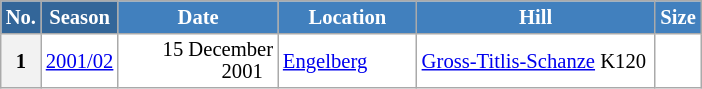<table class="wikitable sortable" style="font-size:86%; line-height:15px; text-align:left; border:grey solid 1px; border-collapse:collapse; background:#ffffff;">
<tr style="background:#efefef;">
<th style="background-color:#369; color:white; width:10px;">No.</th>
<th style="background-color:#369; color:white;  width:30px;">Season</th>
<th style="background-color:#4180be; color:white; width:100px;">Date</th>
<th style="background-color:#4180be; color:white; width:86px;">Location</th>
<th style="background-color:#4180be; color:white; width:152px;">Hill</th>
<th style="background-color:#4180be; color:white; width:25px;">Size</th>
</tr>
<tr>
<th scope=row style="text-align:center;">1</th>
<td align=center><a href='#'>2001/02</a></td>
<td align=right>15 December 2001  </td>
<td> <a href='#'>Engelberg</a></td>
<td><a href='#'>Gross-Titlis-Schanze</a> K120</td>
<td align=center></td>
</tr>
</table>
